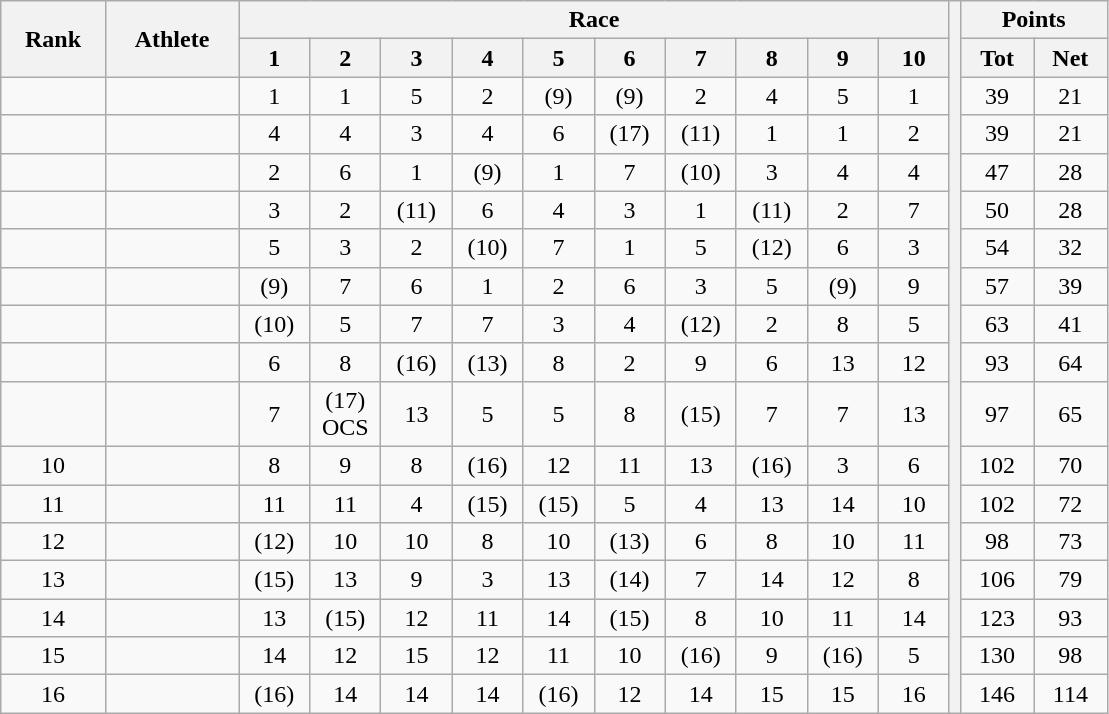<table class="wikitable" style="text-align:center">
<tr>
<th rowspan="2">Rank</th>
<th rowspan="2">Athlete</th>
<th colspan="10">Race</th>
<th width=1% rowspan=45></th>
<th colspan="2">Points</th>
</tr>
<tr>
<th width=40>1</th>
<th width=40>2</th>
<th width=40>3</th>
<th width=40>4</th>
<th width=40>5</th>
<th width=40>6</th>
<th width=40>7</th>
<th width=40>8</th>
<th width=40>9</th>
<th width=40>10</th>
<th>Tot</th>
<th>Net</th>
</tr>
<tr>
<td></td>
<td align=left></td>
<td>1</td>
<td>1</td>
<td>5</td>
<td>2</td>
<td>(9)</td>
<td>(9)</td>
<td>2</td>
<td>4</td>
<td>5</td>
<td>1</td>
<td>39</td>
<td>21</td>
</tr>
<tr>
<td></td>
<td align=left></td>
<td>4</td>
<td>4</td>
<td>3</td>
<td>4</td>
<td>6</td>
<td>(17)<br><small></small></td>
<td>(11)</td>
<td>1</td>
<td>1</td>
<td>2</td>
<td>39</td>
<td>21</td>
</tr>
<tr>
<td></td>
<td align=left></td>
<td>2</td>
<td>6</td>
<td>1</td>
<td>(9)</td>
<td>1</td>
<td>7</td>
<td>(10)</td>
<td>3</td>
<td>4</td>
<td>4</td>
<td>47</td>
<td>28</td>
</tr>
<tr>
<td></td>
<td align=left></td>
<td>3</td>
<td>2</td>
<td>(11)</td>
<td>6</td>
<td>4</td>
<td>3</td>
<td>1</td>
<td>(11)</td>
<td>2</td>
<td>7</td>
<td>50</td>
<td>28</td>
</tr>
<tr>
<td></td>
<td align=left></td>
<td>5</td>
<td>3</td>
<td>2</td>
<td>(10)</td>
<td>7</td>
<td>1</td>
<td>5</td>
<td>(12)</td>
<td>6</td>
<td>3</td>
<td>54</td>
<td>32</td>
</tr>
<tr>
<td></td>
<td align=left></td>
<td>(9)</td>
<td>7</td>
<td>6</td>
<td>1</td>
<td>2</td>
<td>6</td>
<td>3</td>
<td>5</td>
<td>(9)</td>
<td>9</td>
<td>57</td>
<td>39</td>
</tr>
<tr>
<td></td>
<td align=left></td>
<td>(10)</td>
<td>5</td>
<td>7</td>
<td>7</td>
<td>3</td>
<td>4</td>
<td>(12)</td>
<td>2</td>
<td>8</td>
<td>5</td>
<td>63</td>
<td>41</td>
</tr>
<tr>
<td></td>
<td align=left></td>
<td>6</td>
<td>8</td>
<td>(16)</td>
<td>(13)</td>
<td>8</td>
<td>2</td>
<td>9</td>
<td>6</td>
<td>13</td>
<td>12</td>
<td>93</td>
<td>64</td>
</tr>
<tr>
<td></td>
<td align=left></td>
<td>7</td>
<td>(17)<br>OCS</td>
<td>13</td>
<td>5</td>
<td>5</td>
<td>8</td>
<td>(15)</td>
<td>7</td>
<td>7</td>
<td>13</td>
<td>97</td>
<td>65</td>
</tr>
<tr>
<td>10</td>
<td align=left></td>
<td>8</td>
<td>9</td>
<td>8</td>
<td>(16)</td>
<td>12</td>
<td>11</td>
<td>13</td>
<td>(16)</td>
<td>3</td>
<td>6</td>
<td>102</td>
<td>70</td>
</tr>
<tr>
<td>11</td>
<td align=left></td>
<td>11</td>
<td>11</td>
<td>4</td>
<td>(15)</td>
<td>(15)</td>
<td>5</td>
<td>4</td>
<td>13</td>
<td>14</td>
<td>10</td>
<td>102</td>
<td>72</td>
</tr>
<tr>
<td>12</td>
<td align=left></td>
<td>(12)</td>
<td>10</td>
<td>10</td>
<td>8</td>
<td>10</td>
<td>(13)</td>
<td>6</td>
<td>8</td>
<td>10</td>
<td>11</td>
<td>98</td>
<td>73</td>
</tr>
<tr>
<td>13</td>
<td align=left></td>
<td>(15)</td>
<td>13</td>
<td>9</td>
<td>3</td>
<td>13</td>
<td>(14)</td>
<td>7</td>
<td>14</td>
<td>12</td>
<td>8</td>
<td>106</td>
<td>79</td>
</tr>
<tr>
<td>14</td>
<td align=left></td>
<td>13</td>
<td>(15)</td>
<td>12</td>
<td>11</td>
<td>14</td>
<td>(15)</td>
<td>8</td>
<td>10</td>
<td>11</td>
<td>14</td>
<td>123</td>
<td>93</td>
</tr>
<tr>
<td>15</td>
<td align=left></td>
<td>14</td>
<td>12</td>
<td>15</td>
<td>12</td>
<td>11</td>
<td>10</td>
<td>(16)</td>
<td>9</td>
<td>(16)</td>
<td>5</td>
<td>130</td>
<td>98</td>
</tr>
<tr>
<td>16</td>
<td align=left></td>
<td>(16)</td>
<td>14</td>
<td>14</td>
<td>14</td>
<td>(16)</td>
<td>12</td>
<td>14</td>
<td>15</td>
<td>15</td>
<td>16</td>
<td>146</td>
<td>114</td>
</tr>
</table>
